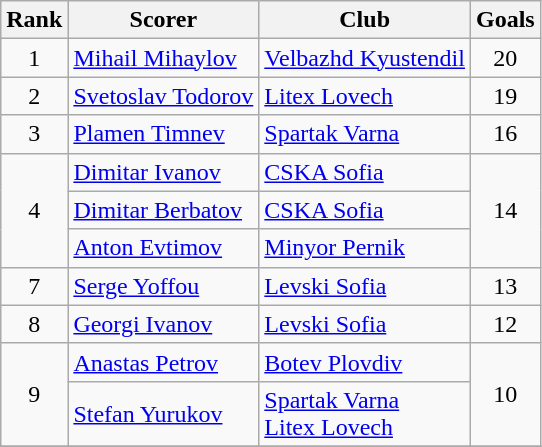<table class="wikitable" style="text-align:center">
<tr>
<th>Rank</th>
<th>Scorer</th>
<th>Club</th>
<th>Goals</th>
</tr>
<tr>
<td rowspan="1">1</td>
<td align="left"> <a href='#'>Mihail Mihaylov</a></td>
<td align="left"><a href='#'>Velbazhd Kyustendil</a></td>
<td rowspan="1">20</td>
</tr>
<tr>
<td rowspan="1">2</td>
<td align="left"> <a href='#'>Svetoslav Todorov</a></td>
<td align="left"><a href='#'>Litex Lovech</a></td>
<td rowspan="1">19</td>
</tr>
<tr>
<td rowspan="1">3</td>
<td align="left"> <a href='#'>Plamen Timnev</a></td>
<td align="left"><a href='#'>Spartak Varna</a></td>
<td rowspan="1">16</td>
</tr>
<tr>
<td rowspan="3">4</td>
<td align="left"> <a href='#'>Dimitar Ivanov</a></td>
<td align="left"><a href='#'>CSKA Sofia</a></td>
<td rowspan="3">14</td>
</tr>
<tr>
<td align="left"> <a href='#'>Dimitar Berbatov</a></td>
<td align="left"><a href='#'>CSKA Sofia</a></td>
</tr>
<tr>
<td align="left"> <a href='#'>Anton Evtimov</a></td>
<td align="left"><a href='#'>Minyor Pernik</a></td>
</tr>
<tr>
<td rowspan="1">7</td>
<td align="left"> <a href='#'>Serge Yoffou</a></td>
<td align="left"><a href='#'>Levski Sofia</a></td>
<td rowspan="1">13</td>
</tr>
<tr>
<td rowspan="1">8</td>
<td align="left"> <a href='#'>Georgi Ivanov</a></td>
<td align="left"><a href='#'>Levski Sofia</a></td>
<td rowspan="1">12</td>
</tr>
<tr>
<td rowspan="2">9</td>
<td align="left"> <a href='#'>Anastas Petrov</a></td>
<td align="left"><a href='#'>Botev Plovdiv</a></td>
<td rowspan="2">10</td>
</tr>
<tr>
<td align="left"> <a href='#'>Stefan Yurukov</a></td>
<td align="left"><a href='#'>Spartak Varna</a><br><a href='#'>Litex Lovech</a></td>
</tr>
<tr>
</tr>
</table>
